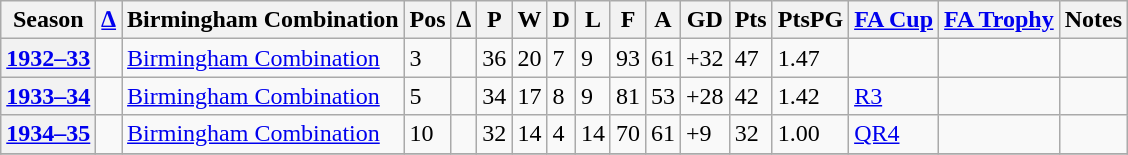<table class="wikitable">
<tr>
<th>Season</th>
<th><a href='#'>∆</a></th>
<th>Birmingham Combination</th>
<th>Pos</th>
<th>∆</th>
<th>P</th>
<th>W</th>
<th>D</th>
<th>L</th>
<th>F</th>
<th>A</th>
<th>GD</th>
<th>Pts</th>
<th>PtsPG</th>
<th><a href='#'>FA Cup</a></th>
<th><a href='#'>FA Trophy</a></th>
<th>Notes</th>
</tr>
<tr>
<th><a href='#'>1932–33</a></th>
<td></td>
<td><a href='#'>Birmingham Combination</a></td>
<td>3</td>
<td></td>
<td>36</td>
<td>20</td>
<td>7</td>
<td>9</td>
<td>93</td>
<td>61</td>
<td>+32</td>
<td>47</td>
<td>1.47</td>
<td></td>
<td></td>
<td></td>
</tr>
<tr>
<th><a href='#'>1933–34</a></th>
<td></td>
<td><a href='#'>Birmingham Combination</a></td>
<td>5</td>
<td></td>
<td>34</td>
<td>17</td>
<td>8</td>
<td>9</td>
<td>81</td>
<td>53</td>
<td>+28</td>
<td>42</td>
<td>1.42</td>
<td><a href='#'>R3</a></td>
<td></td>
<td></td>
</tr>
<tr>
<th><a href='#'>1934–35</a></th>
<td></td>
<td><a href='#'>Birmingham Combination</a></td>
<td>10</td>
<td></td>
<td>32</td>
<td>14</td>
<td>4</td>
<td>14</td>
<td>70</td>
<td>61</td>
<td>+9</td>
<td>32</td>
<td>1.00</td>
<td><a href='#'>QR4</a></td>
<td></td>
<td></td>
</tr>
<tr>
</tr>
</table>
